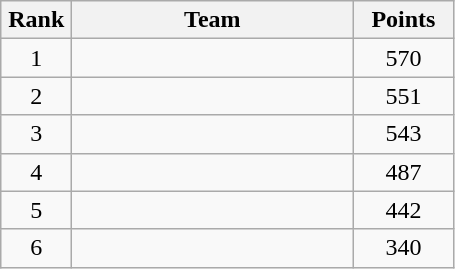<table class="wikitable" style="text-align:center;">
<tr>
<th width=40>Rank</th>
<th width=180>Team</th>
<th width=60>Points</th>
</tr>
<tr>
<td>1</td>
<td align=left></td>
<td>570</td>
</tr>
<tr>
<td>2</td>
<td align=left></td>
<td>551</td>
</tr>
<tr>
<td>3</td>
<td align=left></td>
<td>543</td>
</tr>
<tr>
<td>4</td>
<td align=left></td>
<td>487</td>
</tr>
<tr>
<td>5</td>
<td align=left></td>
<td>442</td>
</tr>
<tr>
<td>6</td>
<td align=left></td>
<td>340</td>
</tr>
</table>
